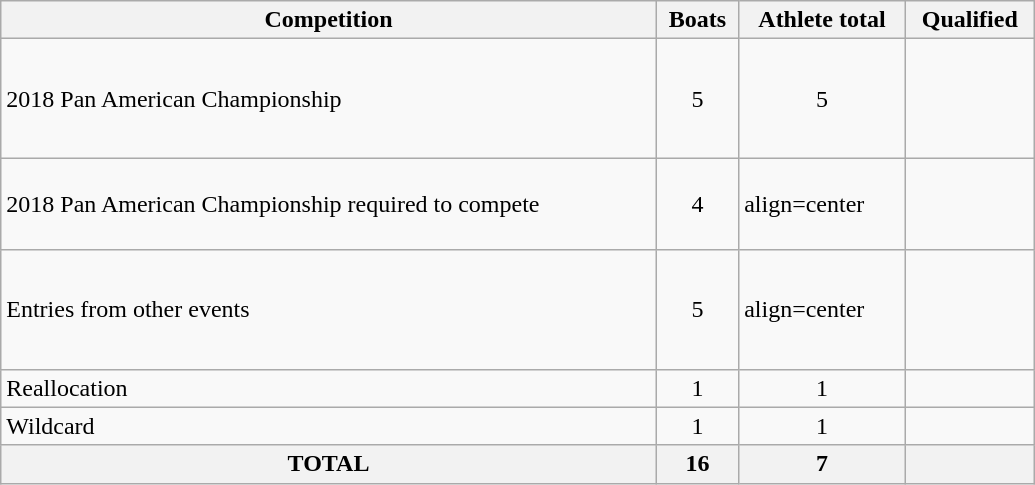<table class="wikitable" width=690>
<tr>
<th>Competition</th>
<th>Boats</th>
<th>Athlete total</th>
<th>Qualified</th>
</tr>
<tr>
<td>2018 Pan American Championship</td>
<td align=center>5</td>
<td align=center>5</td>
<td><br><br><br><br></td>
</tr>
<tr>
<td>2018 Pan American Championship required to compete</td>
<td align=center>4</td>
<td>align=center </td>
<td><br><br><br></td>
</tr>
<tr>
<td>Entries from other events</td>
<td align=center>5</td>
<td>align=center </td>
<td><br><br><br><br></td>
</tr>
<tr>
<td>Reallocation</td>
<td align=center>1</td>
<td align=center>1</td>
<td></td>
</tr>
<tr>
<td>Wildcard</td>
<td align=center>1</td>
<td align=center>1</td>
<td></td>
</tr>
<tr>
<th>TOTAL</th>
<th>16</th>
<th>7</th>
<th></th>
</tr>
</table>
